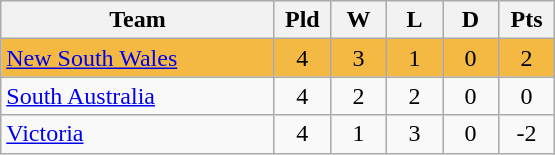<table class="wikitable" style="text-align:center;">
<tr>
<th width=175>Team</th>
<th style="width:30px;" abbr="Played">Pld</th>
<th style="width:30px;" abbr="Won">W</th>
<th style="width:30px;" abbr="Lost">L</th>
<th style="width:30px;" abbr="Drawn">D</th>
<th style="width:30px;" abbr="Points">Pts</th>
</tr>
<tr style="background:#f4b942;">
<td style="text-align:left;"><a href='#'>New South Wales</a></td>
<td>4</td>
<td>3</td>
<td>1</td>
<td>0</td>
<td>2</td>
</tr>
<tr>
<td style="text-align:left;"><a href='#'>South Australia</a></td>
<td>4</td>
<td>2</td>
<td>2</td>
<td>0</td>
<td>0</td>
</tr>
<tr>
<td style="text-align:left;"><a href='#'>Victoria</a></td>
<td>4</td>
<td>1</td>
<td>3</td>
<td>0</td>
<td>-2</td>
</tr>
</table>
